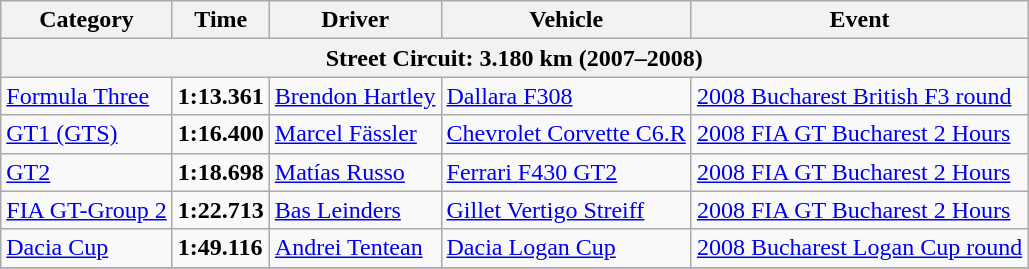<table class="wikitable">
<tr>
<th>Category</th>
<th>Time</th>
<th>Driver</th>
<th>Vehicle</th>
<th>Event</th>
</tr>
<tr>
<th colspan=5>Street Circuit: 3.180 km (2007–2008)</th>
</tr>
<tr>
<td><a href='#'>Formula Three</a></td>
<td><strong>1:13.361</strong></td>
<td><a href='#'>Brendon Hartley</a></td>
<td><a href='#'>Dallara F308</a></td>
<td><a href='#'>2008 Bucharest British F3 round</a></td>
</tr>
<tr>
<td><a href='#'>GT1 (GTS)</a></td>
<td><strong>1:16.400</strong></td>
<td><a href='#'>Marcel Fässler</a></td>
<td><a href='#'>Chevrolet Corvette C6.R</a></td>
<td><a href='#'>2008 FIA GT Bucharest 2 Hours</a></td>
</tr>
<tr>
<td><a href='#'>GT2</a></td>
<td><strong>1:18.698</strong></td>
<td><a href='#'>Matías Russo</a></td>
<td><a href='#'>Ferrari F430 GT2</a></td>
<td><a href='#'>2008 FIA GT Bucharest 2 Hours</a></td>
</tr>
<tr>
<td><a href='#'>FIA GT-Group 2</a></td>
<td><strong>1:22.713</strong></td>
<td><a href='#'>Bas Leinders</a></td>
<td><a href='#'>Gillet Vertigo Streiff</a></td>
<td><a href='#'>2008 FIA GT Bucharest 2 Hours</a></td>
</tr>
<tr>
<td><a href='#'>Dacia Cup</a></td>
<td><strong>1:49.116</strong></td>
<td><a href='#'>Andrei Tentean</a></td>
<td><a href='#'>Dacia Logan Cup</a></td>
<td><a href='#'>2008 Bucharest Logan Cup round</a></td>
</tr>
<tr>
</tr>
</table>
